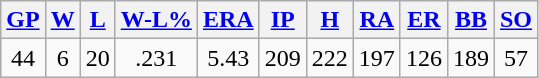<table class="wikitable">
<tr>
<th><a href='#'>GP</a></th>
<th><a href='#'>W</a></th>
<th><a href='#'>L</a></th>
<th><a href='#'>W-L%</a></th>
<th><a href='#'>ERA</a></th>
<th><a href='#'>IP</a></th>
<th><a href='#'>H</a></th>
<th><a href='#'>RA</a></th>
<th><a href='#'>ER</a></th>
<th><a href='#'>BB</a></th>
<th><a href='#'>SO</a></th>
</tr>
<tr align=center>
<td>44</td>
<td>6</td>
<td>20</td>
<td>.231</td>
<td>5.43</td>
<td>209</td>
<td>222</td>
<td>197</td>
<td>126</td>
<td>189</td>
<td>57</td>
</tr>
</table>
